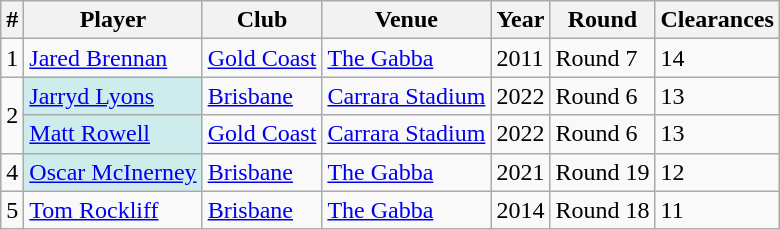<table class="wikitable">
<tr>
<th>#</th>
<th>Player</th>
<th>Club</th>
<th>Venue</th>
<th>Year</th>
<th>Round</th>
<th>Clearances</th>
</tr>
<tr>
<td>1</td>
<td> <a href='#'>Jared Brennan</a></td>
<td><a href='#'>Gold Coast</a></td>
<td><a href='#'>The Gabba</a></td>
<td>2011</td>
<td>Round 7</td>
<td>14</td>
</tr>
<tr>
<td rowspan="2">2</td>
<td style="text-align:left; background:#cfecec;"> <a href='#'>Jarryd Lyons</a></td>
<td><a href='#'>Brisbane</a></td>
<td><a href='#'>Carrara Stadium</a></td>
<td>2022</td>
<td>Round 6</td>
<td>13</td>
</tr>
<tr>
<td style="text-align:left; background:#cfecec;"> <a href='#'>Matt Rowell</a></td>
<td><a href='#'>Gold Coast</a></td>
<td><a href='#'>Carrara Stadium</a></td>
<td>2022</td>
<td>Round 6</td>
<td>13</td>
</tr>
<tr>
<td>4</td>
<td style="text-align:left; background:#cfecec;"> <a href='#'>Oscar McInerney</a></td>
<td><a href='#'>Brisbane</a></td>
<td><a href='#'>The Gabba</a></td>
<td>2021</td>
<td>Round 19</td>
<td>12</td>
</tr>
<tr>
<td>5</td>
<td> <a href='#'>Tom Rockliff</a></td>
<td><a href='#'>Brisbane</a></td>
<td><a href='#'>The Gabba</a></td>
<td>2014</td>
<td>Round 18</td>
<td>11</td>
</tr>
</table>
